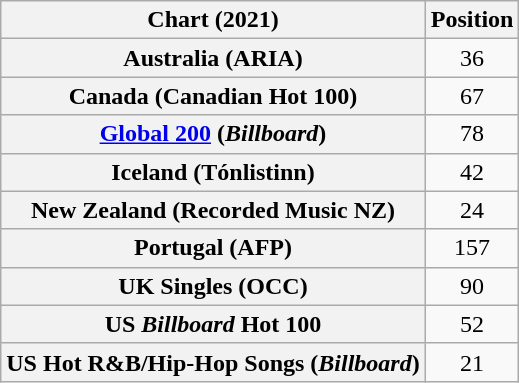<table class="wikitable sortable plainrowheaders" style="text-align:center">
<tr>
<th scope="col">Chart (2021)</th>
<th scope="col">Position</th>
</tr>
<tr>
<th scope="row">Australia (ARIA)</th>
<td>36</td>
</tr>
<tr>
<th scope="row">Canada (Canadian Hot 100)</th>
<td>67</td>
</tr>
<tr>
<th scope="row"><a href='#'>Global 200</a> (<em>Billboard</em>)</th>
<td>78</td>
</tr>
<tr>
<th scope="row">Iceland (Tónlistinn)</th>
<td>42</td>
</tr>
<tr>
<th scope="row">New Zealand (Recorded Music NZ)</th>
<td>24</td>
</tr>
<tr>
<th scope="row">Portugal (AFP)</th>
<td>157</td>
</tr>
<tr>
<th scope="row">UK Singles (OCC)</th>
<td>90</td>
</tr>
<tr>
<th scope="row">US <em>Billboard</em> Hot 100</th>
<td>52</td>
</tr>
<tr>
<th scope="row">US Hot R&B/Hip-Hop Songs (<em>Billboard</em>)</th>
<td>21</td>
</tr>
</table>
